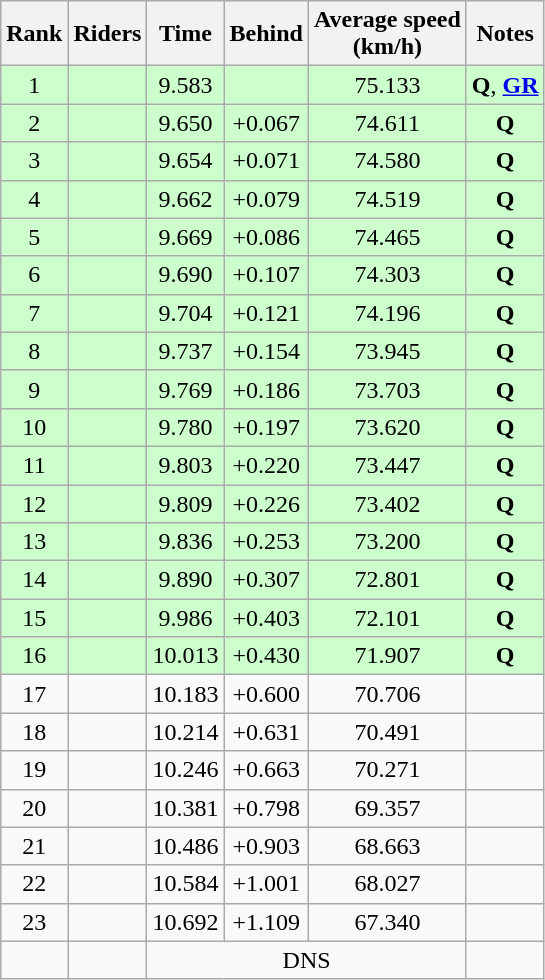<table class="wikitable sortable" style="text-align:center">
<tr>
<th>Rank</th>
<th>Riders</th>
<th>Time</th>
<th>Behind</th>
<th>Average speed<br>(km/h)</th>
<th>Notes</th>
</tr>
<tr bgcolor=ccffcc>
<td>1</td>
<td align="left"></td>
<td>9.583</td>
<td></td>
<td>75.133</td>
<td><strong>Q</strong>, <strong><a href='#'>GR</a></strong></td>
</tr>
<tr bgcolor=ccffcc>
<td>2</td>
<td align="left"></td>
<td>9.650</td>
<td>+0.067</td>
<td>74.611</td>
<td><strong>Q</strong></td>
</tr>
<tr bgcolor=ccffcc>
<td>3</td>
<td align="left"></td>
<td>9.654</td>
<td>+0.071</td>
<td>74.580</td>
<td><strong>Q</strong></td>
</tr>
<tr bgcolor=ccffcc>
<td>4</td>
<td align="left"></td>
<td>9.662</td>
<td>+0.079</td>
<td>74.519</td>
<td><strong>Q</strong></td>
</tr>
<tr bgcolor=ccffcc>
<td>5</td>
<td align="left"></td>
<td>9.669</td>
<td>+0.086</td>
<td>74.465</td>
<td><strong>Q</strong></td>
</tr>
<tr bgcolor=ccffcc>
<td>6</td>
<td align="left"></td>
<td>9.690</td>
<td>+0.107</td>
<td>74.303</td>
<td><strong>Q</strong></td>
</tr>
<tr bgcolor=ccffcc>
<td>7</td>
<td align="left"></td>
<td>9.704</td>
<td>+0.121</td>
<td>74.196</td>
<td><strong>Q</strong></td>
</tr>
<tr bgcolor=ccffcc>
<td>8</td>
<td align="left"></td>
<td>9.737</td>
<td>+0.154</td>
<td>73.945</td>
<td><strong>Q</strong></td>
</tr>
<tr bgcolor=ccffcc>
<td>9</td>
<td align="left"></td>
<td>9.769</td>
<td>+0.186</td>
<td>73.703</td>
<td><strong>Q</strong></td>
</tr>
<tr bgcolor=ccffcc>
<td>10</td>
<td align="left"></td>
<td>9.780</td>
<td>+0.197</td>
<td>73.620</td>
<td><strong>Q</strong></td>
</tr>
<tr bgcolor=ccffcc>
<td>11</td>
<td align="left"></td>
<td>9.803</td>
<td>+0.220</td>
<td>73.447</td>
<td><strong>Q</strong></td>
</tr>
<tr bgcolor=ccffcc>
<td>12</td>
<td align="left"></td>
<td>9.809</td>
<td>+0.226</td>
<td>73.402</td>
<td><strong>Q</strong></td>
</tr>
<tr bgcolor=ccffcc>
<td>13</td>
<td align="left"></td>
<td>9.836</td>
<td>+0.253</td>
<td>73.200</td>
<td><strong>Q</strong></td>
</tr>
<tr bgcolor=ccffcc>
<td>14</td>
<td align="left"></td>
<td>9.890</td>
<td>+0.307</td>
<td>72.801</td>
<td><strong>Q</strong></td>
</tr>
<tr bgcolor=ccffcc>
<td>15</td>
<td align="left"></td>
<td>9.986</td>
<td>+0.403</td>
<td>72.101</td>
<td><strong>Q</strong></td>
</tr>
<tr bgcolor=ccffcc>
<td>16</td>
<td align="left"></td>
<td>10.013</td>
<td>+0.430</td>
<td>71.907</td>
<td><strong>Q</strong></td>
</tr>
<tr>
<td>17</td>
<td align="left"></td>
<td>10.183</td>
<td>+0.600</td>
<td>70.706</td>
<td></td>
</tr>
<tr>
<td>18</td>
<td align="left"></td>
<td>10.214</td>
<td>+0.631</td>
<td>70.491</td>
<td></td>
</tr>
<tr>
<td>19</td>
<td align="left"></td>
<td>10.246</td>
<td>+0.663</td>
<td>70.271</td>
<td></td>
</tr>
<tr>
<td>20</td>
<td align="left"></td>
<td>10.381</td>
<td>+0.798</td>
<td>69.357</td>
<td></td>
</tr>
<tr>
<td>21</td>
<td align="left"></td>
<td>10.486</td>
<td>+0.903</td>
<td>68.663</td>
<td></td>
</tr>
<tr>
<td>22</td>
<td align="left"></td>
<td>10.584</td>
<td>+1.001</td>
<td>68.027</td>
<td></td>
</tr>
<tr>
<td>23</td>
<td align="left"></td>
<td>10.692</td>
<td>+1.109</td>
<td>67.340</td>
<td></td>
</tr>
<tr>
<td></td>
<td align="left"></td>
<td colspan="3">DNS</td>
<td></td>
</tr>
</table>
